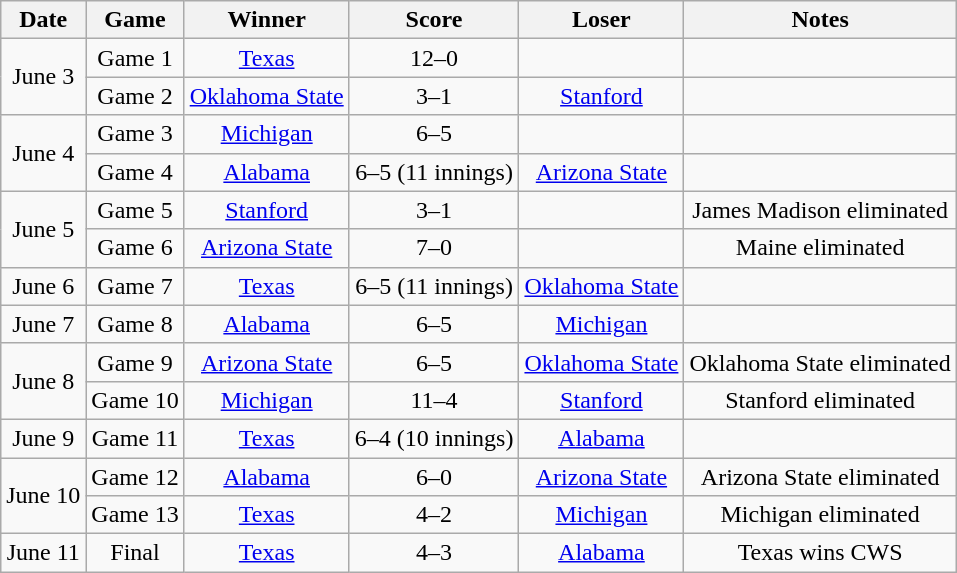<table class="wikitable">
<tr>
<th>Date</th>
<th>Game</th>
<th>Winner</th>
<th>Score</th>
<th>Loser</th>
<th>Notes</th>
</tr>
<tr align=center>
<td rowspan=2>June 3</td>
<td>Game 1</td>
<td><a href='#'>Texas</a></td>
<td>12–0</td>
<td></td>
<td></td>
</tr>
<tr align=center>
<td>Game 2</td>
<td><a href='#'>Oklahoma State</a></td>
<td>3–1</td>
<td><a href='#'>Stanford</a></td>
<td></td>
</tr>
<tr align=center>
<td rowspan=2>June 4</td>
<td>Game 3</td>
<td><a href='#'>Michigan</a></td>
<td>6–5</td>
<td></td>
<td></td>
</tr>
<tr align=center>
<td>Game 4</td>
<td><a href='#'>Alabama</a></td>
<td>6–5 (11 innings)</td>
<td><a href='#'>Arizona State</a></td>
<td></td>
</tr>
<tr align=center>
<td rowspan=2>June 5</td>
<td>Game 5</td>
<td><a href='#'>Stanford</a></td>
<td>3–1</td>
<td></td>
<td>James Madison eliminated</td>
</tr>
<tr align=center>
<td>Game 6</td>
<td><a href='#'>Arizona State</a></td>
<td>7–0</td>
<td></td>
<td>Maine eliminated</td>
</tr>
<tr align=center>
<td>June 6</td>
<td>Game 7</td>
<td><a href='#'>Texas</a></td>
<td>6–5 (11 innings)</td>
<td><a href='#'>Oklahoma State</a></td>
<td></td>
</tr>
<tr align=center>
<td>June 7</td>
<td>Game 8</td>
<td><a href='#'>Alabama</a></td>
<td>6–5</td>
<td><a href='#'>Michigan</a></td>
<td></td>
</tr>
<tr align=center>
<td rowspan=2>June 8</td>
<td>Game 9</td>
<td><a href='#'>Arizona State</a></td>
<td>6–5</td>
<td><a href='#'>Oklahoma State</a></td>
<td>Oklahoma State eliminated</td>
</tr>
<tr align=center>
<td>Game 10</td>
<td><a href='#'>Michigan</a></td>
<td>11–4</td>
<td><a href='#'>Stanford</a></td>
<td>Stanford eliminated</td>
</tr>
<tr align=center>
<td>June 9</td>
<td>Game 11</td>
<td><a href='#'>Texas</a></td>
<td>6–4 (10 innings)</td>
<td><a href='#'>Alabama</a></td>
<td></td>
</tr>
<tr align=center>
<td rowspan=2>June 10</td>
<td>Game 12</td>
<td><a href='#'>Alabama</a></td>
<td>6–0</td>
<td><a href='#'>Arizona State</a></td>
<td>Arizona State eliminated</td>
</tr>
<tr align=center>
<td>Game 13</td>
<td><a href='#'>Texas</a></td>
<td>4–2</td>
<td><a href='#'>Michigan</a></td>
<td>Michigan eliminated</td>
</tr>
<tr align=center>
<td>June 11</td>
<td>Final</td>
<td><a href='#'>Texas</a></td>
<td>4–3</td>
<td><a href='#'>Alabama</a></td>
<td>Texas wins CWS</td>
</tr>
</table>
